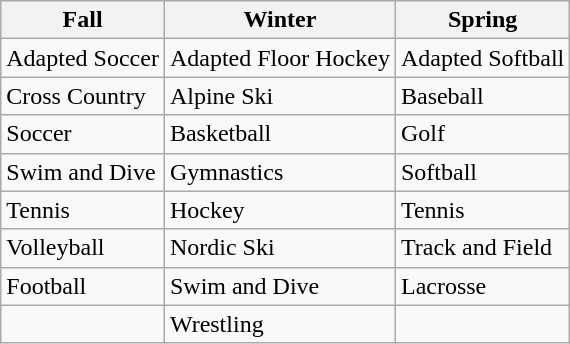<table class="wikitable">
<tr>
<th>Fall</th>
<th>Winter</th>
<th>Spring</th>
</tr>
<tr>
<td>Adapted Soccer</td>
<td>Adapted Floor Hockey</td>
<td>Adapted Softball</td>
</tr>
<tr>
<td>Cross Country</td>
<td>Alpine Ski</td>
<td>Baseball</td>
</tr>
<tr>
<td>Soccer</td>
<td>Basketball</td>
<td>Golf</td>
</tr>
<tr>
<td>Swim and Dive</td>
<td>Gymnastics</td>
<td>Softball</td>
</tr>
<tr>
<td>Tennis</td>
<td>Hockey</td>
<td>Tennis</td>
</tr>
<tr>
<td>Volleyball</td>
<td>Nordic Ski</td>
<td>Track and Field</td>
</tr>
<tr>
<td>Football</td>
<td>Swim and Dive</td>
<td>Lacrosse</td>
</tr>
<tr>
<td></td>
<td>Wrestling</td>
<td></td>
</tr>
</table>
